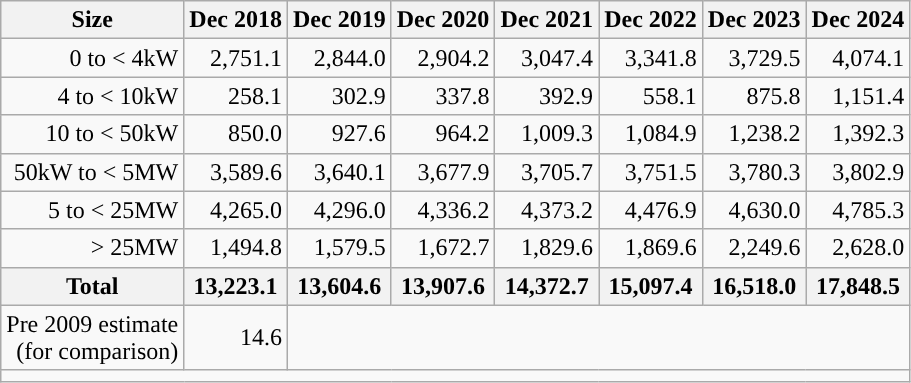<table class="wikitable col1left" style="text-align:right;">
<tr>
<th>Size</th>
<th>Dec 2018</th>
<th>Dec 2019</th>
<th>Dec 2020</th>
<th>Dec 2021</th>
<th>Dec 2022</th>
<th>Dec 2023</th>
<th>Dec 2024</th>
</tr>
<tr>
<td>0 to < 4kW</td>
<td>2,751.1</td>
<td>2,844.0</td>
<td>2,904.2</td>
<td>3,047.4</td>
<td>3,341.8</td>
<td>3,729.5</td>
<td>4,074.1</td>
</tr>
<tr>
<td>4 to < 10kW</td>
<td>258.1</td>
<td>302.9</td>
<td>337.8</td>
<td>392.9</td>
<td>558.1</td>
<td>875.8</td>
<td>1,151.4</td>
</tr>
<tr>
<td>10 to < 50kW</td>
<td>850.0</td>
<td>927.6</td>
<td>964.2</td>
<td>1,009.3</td>
<td>1,084.9</td>
<td>1,238.2</td>
<td>1,392.3</td>
</tr>
<tr>
<td>50kW to < 5MW</td>
<td>3,589.6</td>
<td>3,640.1</td>
<td>3,677.9</td>
<td>3,705.7</td>
<td>3,751.5</td>
<td>3,780.3</td>
<td>3,802.9</td>
</tr>
<tr>
<td>5 to < 25MW</td>
<td>4,265.0</td>
<td>4,296.0</td>
<td>4,336.2</td>
<td>4,373.2</td>
<td>4,476.9</td>
<td>4,630.0</td>
<td>4,785.3</td>
</tr>
<tr>
<td>> 25MW</td>
<td>1,494.8</td>
<td>1,579.5</td>
<td>1,672.7</td>
<td>1,829.6</td>
<td>1,869.6</td>
<td>2,249.6</td>
<td>2,628.0</td>
</tr>
<tr>
<th>Total</th>
<th>13,223.1</th>
<th>13,604.6</th>
<th>13,907.6</th>
<th>14,372.7</th>
<th>15,097.4</th>
<th>16,518.0</th>
<th>17,848.5</th>
</tr>
<tr>
<td>Pre 2009 estimate<br>(for comparison)</td>
<td align="right">14.6</td>
</tr>
<tr class="sortbottom">
<td colspan="8" style="text-align:center"></td>
</tr>
</table>
